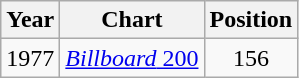<table class="wikitable">
<tr>
<th>Year</th>
<th>Chart</th>
<th>Position</th>
</tr>
<tr>
<td>1977</td>
<td><a href='#'><em>Billboard</em> 200</a></td>
<td align="center">156</td>
</tr>
</table>
